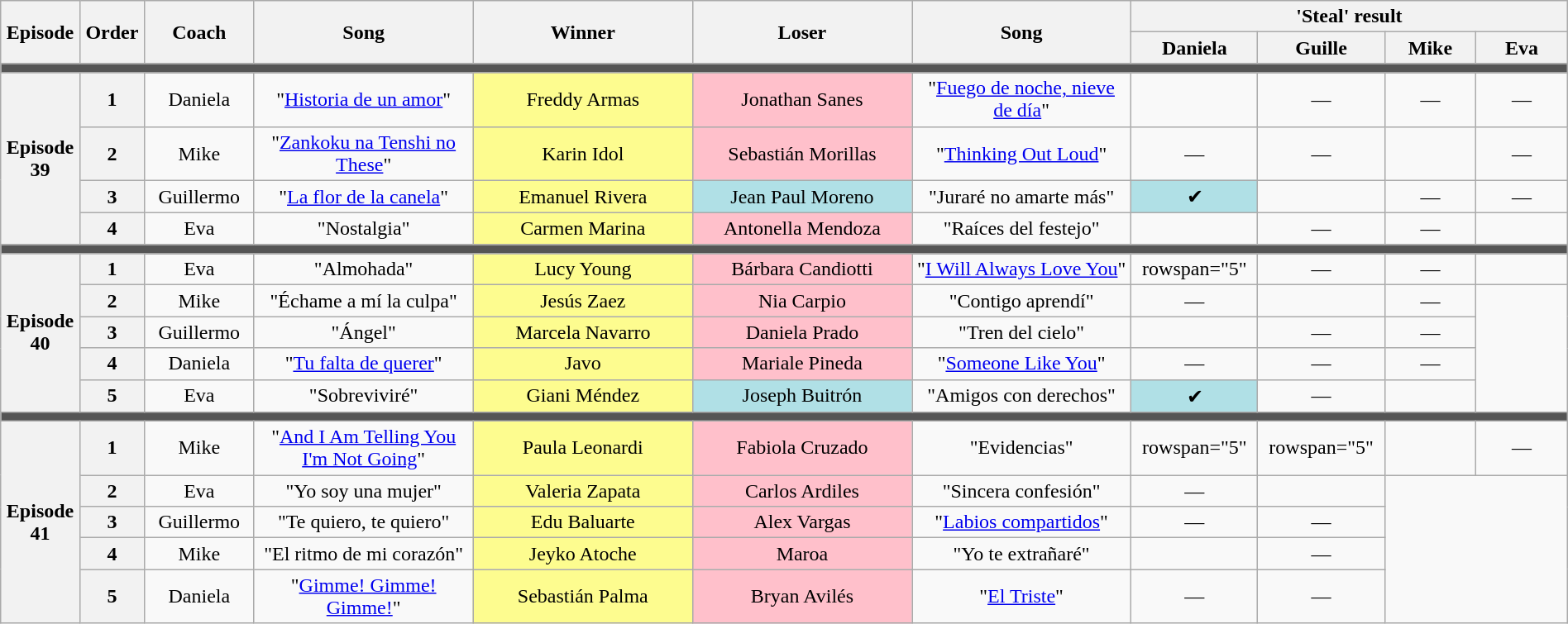<table class="wikitable" style="text-align: center; width:100%">
<tr>
<th rowspan="2" style="width:01%">Episode</th>
<th rowspan="2" style="width:01%">Order</th>
<th rowspan="2" style="width:06%">Coach</th>
<th rowspan="2" style="width:12%">Song</th>
<th rowspan="2" style="width:12%">Winner</th>
<th rowspan="2" style="width:12%">Loser</th>
<th rowspan="2" style="width:12%">Song</th>
<th colspan="4" style="width:20%">'Steal' result</th>
</tr>
<tr>
<th style="width:05%">Daniela</th>
<th style="width:05%">Guille</th>
<th style="width:05%">Mike</th>
<th style="width:05%">Eva</th>
</tr>
<tr>
<td colspan="11" style="background:#555"></td>
</tr>
<tr>
<th scope="row" rowspan="4">Episode 39<br></th>
<th>1</th>
<td>Daniela</td>
<td>"<a href='#'>Historia de un amor</a>"</td>
<td style="background:#fdfc8f">Freddy Armas</td>
<td style="background:pink">Jonathan Sanes</td>
<td>"<a href='#'>Fuego de noche, nieve de día</a>"</td>
<td></td>
<td>—</td>
<td>—</td>
<td>—</td>
</tr>
<tr>
<th>2</th>
<td>Mike</td>
<td>"<a href='#'>Zankoku na Tenshi no These</a>"</td>
<td style="background:#fdfc8f">Karin Idol</td>
<td style="background:pink">Sebastián Morillas</td>
<td>"<a href='#'>Thinking Out Loud</a>"</td>
<td>—</td>
<td>—</td>
<td></td>
<td>—</td>
</tr>
<tr>
<th>3</th>
<td>Guillermo</td>
<td>"<a href='#'>La flor de la canela</a>"</td>
<td style="background:#fdfc8f">Emanuel Rivera</td>
<td style="background:#B0E0E6">Jean Paul Moreno</td>
<td>"Juraré no amarte más"</td>
<td style="background:#B0E0E6">✔</td>
<td></td>
<td>—</td>
<td>—</td>
</tr>
<tr>
<th>4</th>
<td>Eva</td>
<td>"Nostalgia"</td>
<td style="background:#fdfc8f">Carmen Marina</td>
<td style="background:pink">Antonella Mendoza</td>
<td>"Raíces del festejo"</td>
<td></td>
<td>—</td>
<td>—</td>
<td></td>
</tr>
<tr>
<td colspan="11" style="background:#555"></td>
</tr>
<tr>
<th scope="row" rowspan="5">Episode 40<br></th>
<th>1</th>
<td>Eva</td>
<td>"Almohada"</td>
<td style="background:#fdfc8f">Lucy Young</td>
<td style="background:pink">Bárbara Candiotti</td>
<td>"<a href='#'>I Will Always Love You</a>"</td>
<td>rowspan="5" </td>
<td>—</td>
<td>—</td>
<td></td>
</tr>
<tr>
<th>2</th>
<td>Mike</td>
<td>"Échame a mí la culpa"</td>
<td style="background:#fdfc8f">Jesús Zaez</td>
<td style="background:pink">Nia Carpio</td>
<td>"Contigo aprendí"</td>
<td>—</td>
<td></td>
<td>—</td>
</tr>
<tr>
<th>3</th>
<td>Guillermo</td>
<td>"Ángel"</td>
<td style="background:#fdfc8f">Marcela Navarro</td>
<td style="background:pink">Daniela Prado</td>
<td>"Tren del cielo"</td>
<td></td>
<td>—</td>
<td>—</td>
</tr>
<tr>
<th>4</th>
<td>Daniela</td>
<td>"<a href='#'>Tu falta de querer</a>"</td>
<td style="background:#fdfc8f">Javo</td>
<td style="background:pink">Mariale Pineda</td>
<td>"<a href='#'>Someone Like You</a>"</td>
<td>—</td>
<td>—</td>
<td>—</td>
</tr>
<tr>
<th>5</th>
<td>Eva</td>
<td>"Sobreviviré"</td>
<td style="background:#fdfc8f">Giani Méndez</td>
<td style="background:#b0e0e6">Joseph Buitrón</td>
<td>"Amigos con derechos"</td>
<td style="background:#b0e0e6">✔</td>
<td>—</td>
<td></td>
</tr>
<tr>
<td colspan="11" style="background:#555"></td>
</tr>
<tr>
<th scope="row" rowspan="5">Episode 41<br></th>
<th>1</th>
<td>Mike</td>
<td>"<a href='#'>And I Am Telling You I'm Not Going</a>"</td>
<td style="background:#fdfc8f">Paula Leonardi</td>
<td style="background:pink">Fabiola Cruzado</td>
<td>"Evidencias"</td>
<td>rowspan="5" </td>
<td>rowspan="5" </td>
<td></td>
<td>—</td>
</tr>
<tr>
<th>2</th>
<td>Eva</td>
<td>"Yo soy una mujer"</td>
<td style="background:#fdfc8f">Valeria Zapata</td>
<td style="background:pink">Carlos Ardiles</td>
<td>"Sincera confesión"</td>
<td>—</td>
<td></td>
</tr>
<tr>
<th>3</th>
<td>Guillermo</td>
<td>"Te quiero, te quiero"</td>
<td style="background:#fdfc8f">Edu Baluarte</td>
<td style="background:pink">Alex Vargas</td>
<td>"<a href='#'>Labios compartidos</a>"</td>
<td>—</td>
<td>—</td>
</tr>
<tr>
<th>4</th>
<td>Mike</td>
<td>"El ritmo de mi corazón"</td>
<td style="background:#fdfc8f">Jeyko Atoche</td>
<td style="background:pink">Maroa</td>
<td>"Yo te extrañaré"</td>
<td></td>
<td>—</td>
</tr>
<tr>
<th>5</th>
<td>Daniela</td>
<td>"<a href='#'>Gimme! Gimme! Gimme!</a>"</td>
<td style="background:#fdfc8f">Sebastián Palma</td>
<td style="background:pink">Bryan Avilés</td>
<td>"<a href='#'>El Triste</a>"</td>
<td>—</td>
<td>—</td>
</tr>
</table>
